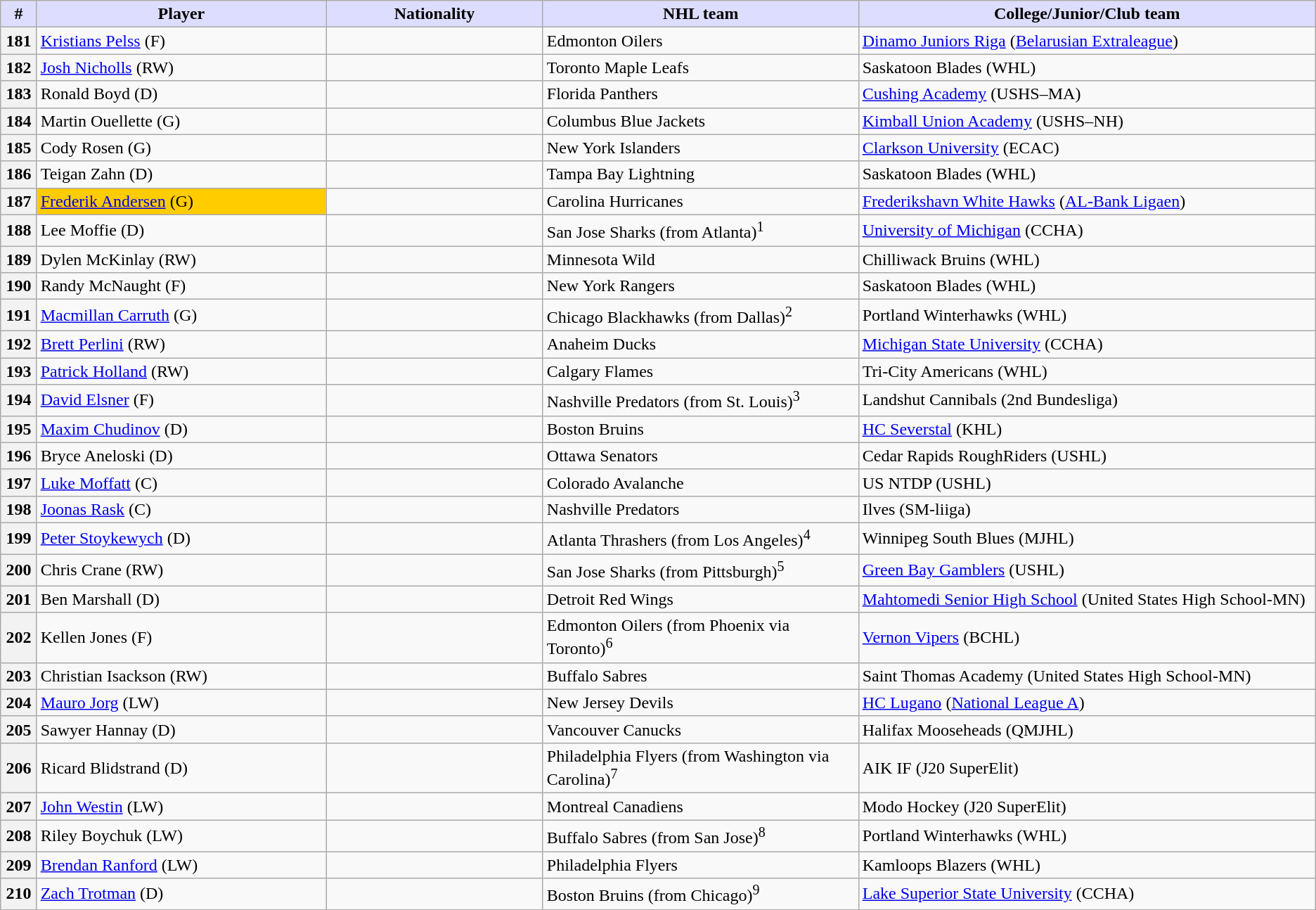<table class="wikitable">
<tr>
<th style="background:#ddf; width:2.75%;">#</th>
<th style="background:#ddf; width:22.0%;">Player</th>
<th style="background:#ddf; width:16.5%;">Nationality</th>
<th style="background:#ddf; width:24.0%;">NHL team</th>
<th style="background:#ddf; width:100.0%;">College/Junior/Club team</th>
</tr>
<tr>
<th>181</th>
<td><a href='#'>Kristians Pelss</a> (F)</td>
<td></td>
<td>Edmonton Oilers</td>
<td><a href='#'>Dinamo Juniors Riga</a> (<a href='#'>Belarusian Extraleague</a>)</td>
</tr>
<tr>
<th>182</th>
<td><a href='#'>Josh Nicholls</a> (RW)</td>
<td></td>
<td>Toronto Maple Leafs</td>
<td>Saskatoon Blades (WHL)</td>
</tr>
<tr>
<th>183</th>
<td>Ronald Boyd (D)</td>
<td></td>
<td>Florida Panthers</td>
<td><a href='#'>Cushing Academy</a> (USHS–MA)</td>
</tr>
<tr>
<th>184</th>
<td>Martin Ouellette (G)</td>
<td></td>
<td>Columbus Blue Jackets</td>
<td><a href='#'>Kimball Union Academy</a> (USHS–NH)</td>
</tr>
<tr>
<th>185</th>
<td>Cody Rosen (G)</td>
<td></td>
<td>New York Islanders</td>
<td><a href='#'>Clarkson University</a> (ECAC)</td>
</tr>
<tr>
<th>186</th>
<td>Teigan Zahn (D)</td>
<td></td>
<td>Tampa Bay Lightning</td>
<td>Saskatoon Blades (WHL)</td>
</tr>
<tr>
<th>187</th>
<td bgcolor="#FFCC00"><a href='#'>Frederik Andersen</a> (G)</td>
<td></td>
<td>Carolina Hurricanes</td>
<td><a href='#'>Frederikshavn White Hawks</a> (<a href='#'>AL-Bank Ligaen</a>)</td>
</tr>
<tr>
<th>188</th>
<td>Lee Moffie (D)</td>
<td></td>
<td>San Jose Sharks (from Atlanta)<sup>1</sup></td>
<td><a href='#'>University of Michigan</a> (CCHA)</td>
</tr>
<tr>
<th>189</th>
<td>Dylen McKinlay (RW)</td>
<td></td>
<td>Minnesota Wild</td>
<td>Chilliwack Bruins (WHL)</td>
</tr>
<tr>
<th>190</th>
<td>Randy McNaught (F)</td>
<td></td>
<td>New York Rangers</td>
<td>Saskatoon Blades (WHL)</td>
</tr>
<tr>
<th>191</th>
<td><a href='#'>Macmillan Carruth</a> (G)</td>
<td></td>
<td>Chicago Blackhawks (from Dallas)<sup>2</sup></td>
<td>Portland Winterhawks (WHL)</td>
</tr>
<tr>
<th>192</th>
<td><a href='#'>Brett Perlini</a> (RW)</td>
<td></td>
<td>Anaheim Ducks</td>
<td><a href='#'>Michigan State University</a> (CCHA)</td>
</tr>
<tr>
<th>193</th>
<td><a href='#'>Patrick Holland</a> (RW)</td>
<td></td>
<td>Calgary Flames</td>
<td>Tri-City Americans (WHL)</td>
</tr>
<tr>
<th>194</th>
<td><a href='#'>David Elsner</a> (F)</td>
<td></td>
<td>Nashville Predators (from St. Louis)<sup>3</sup></td>
<td>Landshut Cannibals (2nd Bundesliga)</td>
</tr>
<tr>
<th>195</th>
<td><a href='#'>Maxim Chudinov</a> (D)</td>
<td></td>
<td>Boston Bruins</td>
<td><a href='#'>HC Severstal</a> (KHL)</td>
</tr>
<tr>
<th>196</th>
<td>Bryce Aneloski (D)</td>
<td></td>
<td>Ottawa Senators</td>
<td>Cedar Rapids RoughRiders (USHL)</td>
</tr>
<tr>
<th>197</th>
<td><a href='#'>Luke Moffatt</a> (C)</td>
<td></td>
<td>Colorado Avalanche</td>
<td>US NTDP (USHL)</td>
</tr>
<tr>
<th>198</th>
<td><a href='#'>Joonas Rask</a> (C)</td>
<td></td>
<td>Nashville Predators</td>
<td>Ilves (SM-liiga)</td>
</tr>
<tr>
<th>199</th>
<td><a href='#'>Peter Stoykewych</a> (D)</td>
<td></td>
<td>Atlanta Thrashers (from Los Angeles)<sup>4</sup></td>
<td>Winnipeg South Blues (MJHL)</td>
</tr>
<tr>
<th>200</th>
<td>Chris Crane (RW)</td>
<td></td>
<td>San Jose Sharks (from Pittsburgh)<sup>5</sup></td>
<td><a href='#'>Green Bay Gamblers</a> (USHL)</td>
</tr>
<tr>
<th>201</th>
<td>Ben Marshall (D)</td>
<td></td>
<td>Detroit Red Wings</td>
<td><a href='#'>Mahtomedi Senior High School</a> (United States High School-MN)</td>
</tr>
<tr>
<th>202</th>
<td>Kellen Jones (F)</td>
<td></td>
<td>Edmonton Oilers (from Phoenix via Toronto)<sup>6</sup></td>
<td><a href='#'>Vernon Vipers</a> (BCHL)</td>
</tr>
<tr>
<th>203</th>
<td>Christian Isackson (RW)</td>
<td></td>
<td>Buffalo Sabres</td>
<td>Saint Thomas Academy (United States High School-MN)</td>
</tr>
<tr>
<th>204</th>
<td><a href='#'>Mauro Jorg</a> (LW)</td>
<td></td>
<td>New Jersey Devils</td>
<td><a href='#'>HC Lugano</a> (<a href='#'>National League A</a>)</td>
</tr>
<tr>
<th>205</th>
<td>Sawyer Hannay (D)</td>
<td></td>
<td>Vancouver Canucks</td>
<td>Halifax Mooseheads (QMJHL)</td>
</tr>
<tr>
<th>206</th>
<td>Ricard Blidstrand (D)</td>
<td></td>
<td>Philadelphia Flyers (from Washington via Carolina)<sup>7</sup></td>
<td>AIK IF (J20 SuperElit)</td>
</tr>
<tr>
<th>207</th>
<td><a href='#'>John Westin</a> (LW)</td>
<td></td>
<td>Montreal Canadiens</td>
<td>Modo Hockey (J20 SuperElit)</td>
</tr>
<tr>
<th>208</th>
<td>Riley Boychuk (LW)</td>
<td></td>
<td>Buffalo Sabres (from San Jose)<sup>8</sup></td>
<td>Portland Winterhawks (WHL)</td>
</tr>
<tr>
<th>209</th>
<td><a href='#'>Brendan Ranford</a> (LW)</td>
<td></td>
<td>Philadelphia Flyers</td>
<td>Kamloops Blazers (WHL)</td>
</tr>
<tr>
<th>210</th>
<td><a href='#'>Zach Trotman</a> (D)</td>
<td></td>
<td>Boston Bruins (from Chicago)<sup>9</sup></td>
<td><a href='#'>Lake Superior State University</a> (CCHA)</td>
</tr>
</table>
